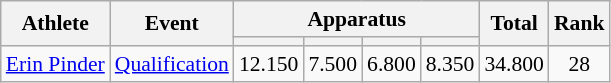<table class=wikitable style=font-size:90%;text-align:center>
<tr>
<th rowspan=2>Athlete</th>
<th rowspan=2>Event</th>
<th colspan=4>Apparatus</th>
<th rowspan=2>Total</th>
<th rowspan=2>Rank</th>
</tr>
<tr style=font-size:95%>
<th></th>
<th></th>
<th></th>
<th></th>
</tr>
<tr>
<td align=left><a href='#'>Erin Pinder</a></td>
<td align=left><a href='#'>Qualification</a></td>
<td>12.150</td>
<td>7.500</td>
<td>6.800</td>
<td>8.350</td>
<td>34.800</td>
<td>28</td>
</tr>
</table>
